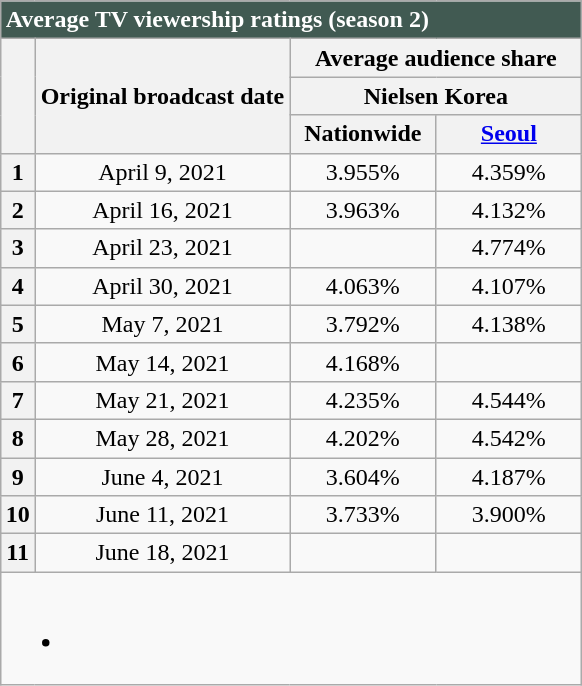<table role="presentation" class="wikitable mw-collapsible mw-collapsed innercollapse" style="text-align:center; max-width:600px; margin-left: auto; margin-right: auto; border: none">
<tr>
<th colspan="6" style="background:#415A52; color:white; text-align:left">Average TV viewership ratings (season 2)</th>
</tr>
<tr>
<th rowspan="3"></th>
<th rowspan="3">Original broadcast date</th>
<th colspan="2">Average audience share</th>
</tr>
<tr>
<th colspan="2">Nielsen Korea</th>
</tr>
<tr>
<th width="90">Nationwide</th>
<th width="90"><a href='#'>Seoul</a></th>
</tr>
<tr>
<th>1</th>
<td>April 9, 2021</td>
<td>3.955%</td>
<td>4.359%</td>
</tr>
<tr>
<th>2</th>
<td>April 16, 2021</td>
<td>3.963%</td>
<td>4.132%</td>
</tr>
<tr>
<th>3</th>
<td>April 23, 2021</td>
<td></td>
<td>4.774%</td>
</tr>
<tr>
<th>4</th>
<td>April 30, 2021</td>
<td>4.063%</td>
<td>4.107%</td>
</tr>
<tr>
<th>5</th>
<td>May 7, 2021</td>
<td>3.792%</td>
<td>4.138%</td>
</tr>
<tr>
<th>6</th>
<td>May 14, 2021</td>
<td>4.168%</td>
<td></td>
</tr>
<tr>
<th>7</th>
<td>May 21, 2021</td>
<td>4.235%</td>
<td>4.544%</td>
</tr>
<tr>
<th>8</th>
<td>May 28, 2021</td>
<td>4.202%</td>
<td>4.542%</td>
</tr>
<tr>
<th>9</th>
<td>June 4, 2021</td>
<td>3.604%</td>
<td>4.187%</td>
</tr>
<tr>
<th>10</th>
<td>June 11, 2021</td>
<td>3.733%</td>
<td>3.900%</td>
</tr>
<tr>
<th>11</th>
<td>June 18, 2021</td>
<td></td>
<td></td>
</tr>
<tr>
<td colspan="5"><br><ul><li></li></ul></td>
</tr>
</table>
